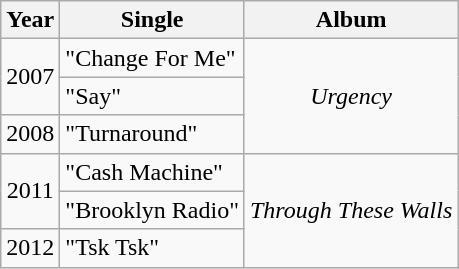<table class="wikitable" style="text-align:center;">
<tr>
<th>Year</th>
<th>Single</th>
<th>Album</th>
</tr>
<tr>
<td rowspan="2">2007</td>
<td style="text-align:left;">"Change For Me"</td>
<td rowspan="3"><em>Urgency</em></td>
</tr>
<tr>
<td style="text-align:left;">"Say"</td>
</tr>
<tr>
<td>2008</td>
<td style="text-align:left;">"Turnaround"</td>
</tr>
<tr>
<td rowspan="2">2011</td>
<td style="text-align:left;">"Cash Machine"</td>
<td rowspan="3"><em>Through These Walls</em></td>
</tr>
<tr>
<td style="text-align:left;">"Brooklyn Radio"</td>
</tr>
<tr>
<td>2012</td>
<td style="text-align:left;">"Tsk Tsk"</td>
</tr>
</table>
